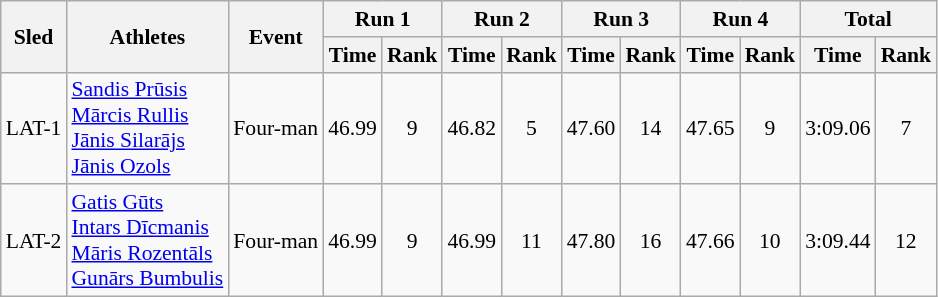<table class="wikitable"  border="1" style="font-size:90%">
<tr>
<th rowspan="2">Sled</th>
<th rowspan="2">Athletes</th>
<th rowspan="2">Event</th>
<th colspan="2">Run 1</th>
<th colspan="2">Run 2</th>
<th colspan="2">Run 3</th>
<th colspan="2">Run 4</th>
<th colspan="2">Total</th>
</tr>
<tr>
<th>Time</th>
<th>Rank</th>
<th>Time</th>
<th>Rank</th>
<th>Time</th>
<th>Rank</th>
<th>Time</th>
<th>Rank</th>
<th>Time</th>
<th>Rank</th>
</tr>
<tr>
<td align="center">LAT-1</td>
<td><a href='#'>Sandis Prūsis</a><br><a href='#'>Mārcis Rullis</a><br><a href='#'>Jānis Silarājs</a><br><a href='#'>Jānis Ozols</a></td>
<td>Four-man</td>
<td align="center">46.99</td>
<td align="center">9</td>
<td align="center">46.82</td>
<td align="center">5</td>
<td align="center">47.60</td>
<td align="center">14</td>
<td align="center">47.65</td>
<td align="center">9</td>
<td align="center">3:09.06</td>
<td align="center">7</td>
</tr>
<tr>
<td align="center">LAT-2</td>
<td><a href='#'>Gatis Gūts</a><br><a href='#'>Intars Dīcmanis</a><br><a href='#'>Māris Rozentāls</a><br><a href='#'>Gunārs Bumbulis</a></td>
<td>Four-man</td>
<td align="center">46.99</td>
<td align="center">9</td>
<td align="center">46.99</td>
<td align="center">11</td>
<td align="center">47.80</td>
<td align="center">16</td>
<td align="center">47.66</td>
<td align="center">10</td>
<td align="center">3:09.44</td>
<td align="center">12</td>
</tr>
</table>
